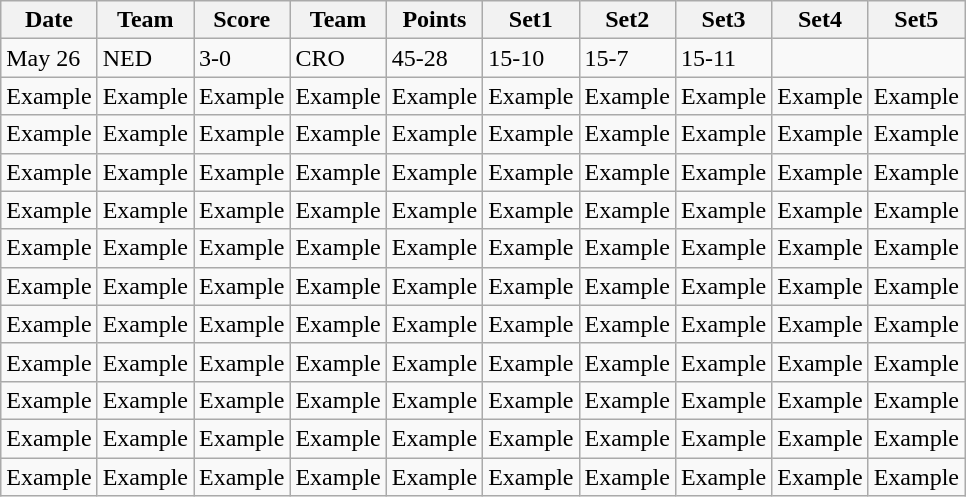<table class="wikitable">
<tr>
<th>Date</th>
<th>Team</th>
<th>Score</th>
<th>Team</th>
<th>Points</th>
<th>Set1</th>
<th>Set2</th>
<th>Set3</th>
<th>Set4</th>
<th>Set5</th>
</tr>
<tr>
<td>May 26</td>
<td>NED</td>
<td>3-0</td>
<td>CRO</td>
<td>45-28</td>
<td>15-10</td>
<td>15-7</td>
<td>15-11</td>
<td></td>
<td></td>
</tr>
<tr>
<td>Example</td>
<td>Example</td>
<td>Example</td>
<td>Example</td>
<td>Example</td>
<td>Example</td>
<td>Example</td>
<td>Example</td>
<td>Example</td>
<td>Example</td>
</tr>
<tr>
<td>Example</td>
<td>Example</td>
<td>Example</td>
<td>Example</td>
<td>Example</td>
<td>Example</td>
<td>Example</td>
<td>Example</td>
<td>Example</td>
<td>Example</td>
</tr>
<tr>
<td>Example</td>
<td>Example</td>
<td>Example</td>
<td>Example</td>
<td>Example</td>
<td>Example</td>
<td>Example</td>
<td>Example</td>
<td>Example</td>
<td>Example</td>
</tr>
<tr>
<td>Example</td>
<td>Example</td>
<td>Example</td>
<td>Example</td>
<td>Example</td>
<td>Example</td>
<td>Example</td>
<td>Example</td>
<td>Example</td>
<td>Example</td>
</tr>
<tr>
<td>Example</td>
<td>Example</td>
<td>Example</td>
<td>Example</td>
<td>Example</td>
<td>Example</td>
<td>Example</td>
<td>Example</td>
<td>Example</td>
<td>Example</td>
</tr>
<tr>
<td>Example</td>
<td>Example</td>
<td>Example</td>
<td>Example</td>
<td>Example</td>
<td>Example</td>
<td>Example</td>
<td>Example</td>
<td>Example</td>
<td>Example</td>
</tr>
<tr>
<td>Example</td>
<td>Example</td>
<td>Example</td>
<td>Example</td>
<td>Example</td>
<td>Example</td>
<td>Example</td>
<td>Example</td>
<td>Example</td>
<td>Example</td>
</tr>
<tr>
<td>Example</td>
<td>Example</td>
<td>Example</td>
<td>Example</td>
<td>Example</td>
<td>Example</td>
<td>Example</td>
<td>Example</td>
<td>Example</td>
<td>Example</td>
</tr>
<tr>
<td>Example</td>
<td>Example</td>
<td>Example</td>
<td>Example</td>
<td>Example</td>
<td>Example</td>
<td>Example</td>
<td>Example</td>
<td>Example</td>
<td>Example</td>
</tr>
<tr>
<td>Example</td>
<td>Example</td>
<td>Example</td>
<td>Example</td>
<td>Example</td>
<td>Example</td>
<td>Example</td>
<td>Example</td>
<td>Example</td>
<td>Example</td>
</tr>
<tr>
<td>Example</td>
<td>Example</td>
<td>Example</td>
<td>Example</td>
<td>Example</td>
<td>Example</td>
<td>Example</td>
<td>Example</td>
<td>Example</td>
<td>Example</td>
</tr>
</table>
